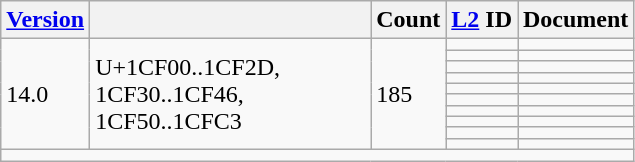<table class="wikitable sticky-header">
<tr>
<th><a href='#'>Version</a></th>
<th></th>
<th>Count</th>
<th><a href='#'>L2</a> ID</th>
<th>Document</th>
</tr>
<tr>
<td rowspan="10">14.0</td>
<td rowspan="10" width="180">U+1CF00..1CF2D, 1CF30..1CF46, 1CF50..1CFC3</td>
<td rowspan="10">185</td>
<td></td>
<td></td>
</tr>
<tr>
<td></td>
<td></td>
</tr>
<tr>
<td></td>
<td></td>
</tr>
<tr>
<td></td>
<td></td>
</tr>
<tr>
<td></td>
<td></td>
</tr>
<tr>
<td></td>
<td></td>
</tr>
<tr>
<td></td>
<td></td>
</tr>
<tr>
<td></td>
<td></td>
</tr>
<tr>
<td></td>
<td></td>
</tr>
<tr>
<td></td>
<td></td>
</tr>
<tr class="sortbottom">
<td colspan="5"></td>
</tr>
</table>
